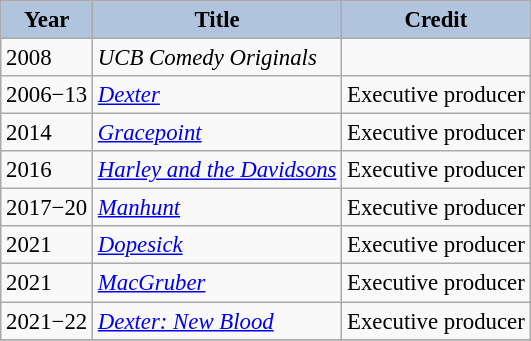<table class="wikitable" style="font-size:95%;">
<tr>
<th style="background:#B0C4DE;">Year</th>
<th style="background:#B0C4DE;">Title</th>
<th style="background:#B0C4DE;">Credit</th>
</tr>
<tr>
<td>2008</td>
<td><em>UCB Comedy Originals</em></td>
<td></td>
</tr>
<tr>
<td>2006−13</td>
<td><em><a href='#'>Dexter</a></em></td>
<td>Executive producer</td>
</tr>
<tr>
<td>2014</td>
<td><em><a href='#'>Gracepoint</a></em></td>
<td>Executive producer</td>
</tr>
<tr>
<td>2016</td>
<td><em><a href='#'>Harley and the Davidsons</a></em></td>
<td>Executive producer</td>
</tr>
<tr>
<td>2017−20</td>
<td><em><a href='#'>Manhunt</a></em></td>
<td>Executive producer</td>
</tr>
<tr>
<td>2021</td>
<td><em><a href='#'>Dopesick</a></em></td>
<td>Executive producer</td>
</tr>
<tr>
<td>2021</td>
<td><em><a href='#'>MacGruber</a></em></td>
<td>Executive producer</td>
</tr>
<tr>
<td>2021−22</td>
<td><em><a href='#'>Dexter: New Blood</a></em></td>
<td>Executive producer</td>
</tr>
<tr>
</tr>
</table>
